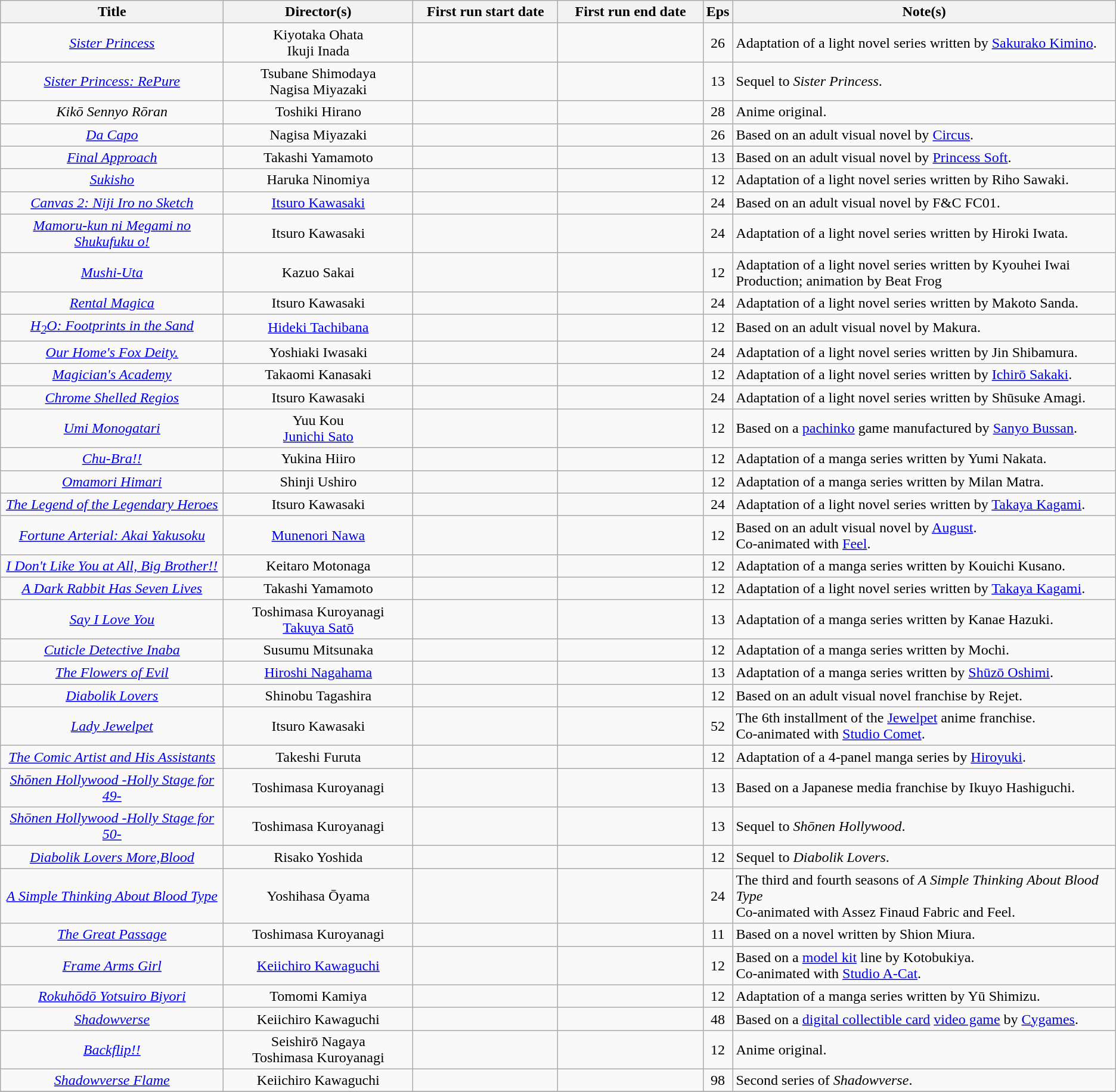<table class="wikitable sortable" style="text-align:center; margin=auto; ">
<tr>
<th scope="col" width=20%>Title</th>
<th scope="col" width=17%>Director(s)</th>
<th scope="col" width=13%>First run start date</th>
<th scope="col" width=13%>First run end date</th>
<th scope="col" class="unsortable">Eps</th>
<th scope="col" class="unsortable">Note(s)</th>
</tr>
<tr>
<td><em><a href='#'>Sister Princess</a></em></td>
<td>Kiyotaka Ohata  <br> Ikuji Inada </td>
<td></td>
<td></td>
<td>26</td>
<td style="text-align:left;">Adaptation of a light novel series written by <a href='#'>Sakurako Kimino</a>.</td>
</tr>
<tr>
<td><em><a href='#'>Sister Princess: RePure</a></em></td>
<td>Tsubane Shimodaya <br> Nagisa Miyazaki</td>
<td></td>
<td></td>
<td>13</td>
<td style="text-align:left;">Sequel to <em>Sister Princess</em>.</td>
</tr>
<tr>
<td><em>Kikō Sennyo Rōran</em></td>
<td>Toshiki Hirano</td>
<td></td>
<td></td>
<td>28</td>
<td style="text-align:left;">Anime original.</td>
</tr>
<tr>
<td><em><a href='#'>Da Capo</a></em></td>
<td>Nagisa Miyazaki</td>
<td></td>
<td></td>
<td>26</td>
<td style="text-align:left;">Based on an adult visual novel by <a href='#'>Circus</a>.</td>
</tr>
<tr>
<td><em><a href='#'>Final Approach</a></em></td>
<td>Takashi Yamamoto</td>
<td></td>
<td></td>
<td>13</td>
<td style="text-align:left;">Based on an adult visual novel by <a href='#'>Princess Soft</a>.</td>
</tr>
<tr>
<td><em><a href='#'>Sukisho</a></em></td>
<td>Haruka Ninomiya</td>
<td></td>
<td></td>
<td>12</td>
<td style="text-align:left;">Adaptation of a light novel series written by Riho Sawaki.</td>
</tr>
<tr>
<td><em><a href='#'>Canvas 2: Niji Iro no Sketch</a></em></td>
<td><a href='#'>Itsuro Kawasaki</a></td>
<td></td>
<td></td>
<td>24</td>
<td style="text-align:left;">Based on an adult visual novel by F&C FC01.</td>
</tr>
<tr>
<td><em><a href='#'>Mamoru-kun ni Megami no Shukufuku o!</a></em></td>
<td>Itsuro Kawasaki</td>
<td></td>
<td></td>
<td>24</td>
<td style="text-align:left;">Adaptation of a light novel series written by Hiroki Iwata.</td>
</tr>
<tr>
<td><em><a href='#'>Mushi-Uta</a></em></td>
<td>Kazuo Sakai</td>
<td></td>
<td></td>
<td>12</td>
<td style="text-align:left;">Adaptation of a light novel series written by Kyouhei Iwai<br>Production; animation by Beat Frog</td>
</tr>
<tr>
<td><em><a href='#'>Rental Magica</a></em></td>
<td>Itsuro Kawasaki</td>
<td></td>
<td></td>
<td>24</td>
<td style="text-align:left;">Adaptation of a light novel series written by Makoto Sanda.</td>
</tr>
<tr>
<td><em><a href='#'>H<sub>2</sub>O: Footprints in the Sand</a></em></td>
<td><a href='#'>Hideki Tachibana</a></td>
<td></td>
<td></td>
<td>12</td>
<td style="text-align:left;">Based on an adult visual novel by Makura.</td>
</tr>
<tr>
<td><em><a href='#'>Our Home's Fox Deity.</a></em></td>
<td>Yoshiaki Iwasaki</td>
<td></td>
<td></td>
<td>24</td>
<td style="text-align:left;">Adaptation of a light novel series written by Jin Shibamura.</td>
</tr>
<tr>
<td><em><a href='#'>Magician's Academy</a></em></td>
<td>Takaomi Kanasaki</td>
<td></td>
<td></td>
<td>12</td>
<td style="text-align:left;">Adaptation of a light novel series written by <a href='#'>Ichirō Sakaki</a>.</td>
</tr>
<tr>
<td><em><a href='#'>Chrome Shelled Regios</a></em></td>
<td>Itsuro Kawasaki</td>
<td></td>
<td></td>
<td>24</td>
<td style="text-align:left;">Adaptation of a light novel series written by Shūsuke Amagi.</td>
</tr>
<tr>
<td><em><a href='#'>Umi Monogatari</a></em></td>
<td>Yuu Kou <br> <a href='#'>Junichi Sato</a></td>
<td></td>
<td></td>
<td>12</td>
<td style="text-align:left;">Based on a <a href='#'>pachinko</a> game manufactured by <a href='#'>Sanyo Bussan</a>.</td>
</tr>
<tr>
<td><em><a href='#'>Chu-Bra!!</a></em></td>
<td>Yukina Hiiro</td>
<td></td>
<td></td>
<td>12</td>
<td style="text-align:left;">Adaptation of a manga series written by Yumi Nakata.</td>
</tr>
<tr>
<td><em><a href='#'>Omamori Himari</a></em></td>
<td>Shinji Ushiro</td>
<td></td>
<td></td>
<td>12</td>
<td style="text-align:left;">Adaptation of a manga series written by Milan Matra.</td>
</tr>
<tr>
<td><em><a href='#'>The Legend of the Legendary Heroes</a></em></td>
<td>Itsuro Kawasaki</td>
<td></td>
<td></td>
<td>24</td>
<td style="text-align:left;">Adaptation of a light novel series written by <a href='#'>Takaya Kagami</a>.</td>
</tr>
<tr>
<td><em><a href='#'>Fortune Arterial: Akai Yakusoku</a></em></td>
<td><a href='#'>Munenori Nawa</a></td>
<td></td>
<td></td>
<td>12</td>
<td style="text-align:left;">Based on an adult visual novel by <a href='#'>August</a>.<br>Co-animated with <a href='#'>Feel</a>.</td>
</tr>
<tr>
<td><em><a href='#'>I Don't Like You at All, Big Brother!!</a></em></td>
<td>Keitaro Motonaga</td>
<td></td>
<td></td>
<td>12</td>
<td style="text-align:left;">Adaptation of a manga series written by Kouichi Kusano.</td>
</tr>
<tr>
<td><em><a href='#'>A Dark Rabbit Has Seven Lives</a></em></td>
<td>Takashi Yamamoto</td>
<td></td>
<td></td>
<td>12</td>
<td style="text-align:left;">Adaptation of a light novel series written by <a href='#'>Takaya Kagami</a>.</td>
</tr>
<tr>
<td><em><a href='#'>Say I Love You</a></em></td>
<td>Toshimasa Kuroyanagi <br> <a href='#'>Takuya Satō</a></td>
<td></td>
<td></td>
<td>13</td>
<td style="text-align:left;">Adaptation of a manga series written by Kanae Hazuki.</td>
</tr>
<tr>
<td><em><a href='#'>Cuticle Detective Inaba</a></em></td>
<td>Susumu Mitsunaka</td>
<td></td>
<td></td>
<td>12</td>
<td style="text-align:left;">Adaptation of a manga series written by Mochi.</td>
</tr>
<tr>
<td><em><a href='#'>The Flowers of Evil</a></em></td>
<td><a href='#'>Hiroshi Nagahama</a></td>
<td></td>
<td></td>
<td>13</td>
<td style="text-align:left;">Adaptation of a manga series written by <a href='#'>Shūzō Oshimi</a>.</td>
</tr>
<tr>
<td><em><a href='#'>Diabolik Lovers</a></em></td>
<td>Shinobu Tagashira</td>
<td></td>
<td></td>
<td>12</td>
<td style="text-align:left;">Based on an adult visual novel franchise by Rejet.</td>
</tr>
<tr>
<td><em><a href='#'>Lady Jewelpet</a></em></td>
<td>Itsuro Kawasaki</td>
<td></td>
<td></td>
<td>52</td>
<td style="text-align:left;">The 6th installment of the <a href='#'>Jewelpet</a> anime franchise.<br>Co-animated with <a href='#'>Studio Comet</a>.</td>
</tr>
<tr>
<td><em><a href='#'>The Comic Artist and His Assistants</a></em></td>
<td>Takeshi Furuta</td>
<td></td>
<td></td>
<td>12</td>
<td style="text-align:left;">Adaptation of a 4-panel manga series by <a href='#'>Hiroyuki</a>.</td>
</tr>
<tr>
<td><em><a href='#'>Shōnen Hollywood -Holly Stage for 49-</a></em></td>
<td>Toshimasa Kuroyanagi</td>
<td></td>
<td></td>
<td>13</td>
<td style="text-align:left;">Based on a Japanese media franchise by Ikuyo Hashiguchi.</td>
</tr>
<tr>
<td><em><a href='#'>Shōnen Hollywood -Holly Stage for 50-</a></em></td>
<td>Toshimasa Kuroyanagi</td>
<td></td>
<td></td>
<td>13</td>
<td style="text-align:left;">Sequel to <em>Shōnen Hollywood</em>.</td>
</tr>
<tr>
<td><em><a href='#'>Diabolik Lovers More,Blood</a></em></td>
<td>Risako Yoshida</td>
<td></td>
<td></td>
<td>12</td>
<td style="text-align:left;">Sequel to <em>Diabolik Lovers</em>.</td>
</tr>
<tr>
<td><em><a href='#'>A Simple Thinking About Blood Type</a></em></td>
<td>Yoshihasa Ōyama</td>
<td></td>
<td></td>
<td>24</td>
<td style="text-align:left;">The third and fourth seasons of <em>A Simple Thinking About Blood Type</em><br>Co-animated with Assez Finaud Fabric and Feel.</td>
</tr>
<tr>
<td><em><a href='#'>The Great Passage</a></em></td>
<td>Toshimasa Kuroyanagi</td>
<td></td>
<td></td>
<td>11</td>
<td style="text-align:left;">Based on a novel written by Shion Miura.</td>
</tr>
<tr>
<td><em><a href='#'>Frame Arms Girl</a></em></td>
<td><a href='#'>Keiichiro Kawaguchi</a></td>
<td></td>
<td></td>
<td>12</td>
<td style="text-align:left;">Based on a <a href='#'>model kit</a> line by Kotobukiya.<br>Co-animated with <a href='#'>Studio A-Cat</a>.</td>
</tr>
<tr>
<td><em><a href='#'>Rokuhōdō Yotsuiro Biyori</a></em></td>
<td>Tomomi Kamiya</td>
<td></td>
<td></td>
<td>12</td>
<td style="text-align:left;">Adaptation of a manga series written by Yū Shimizu.</td>
</tr>
<tr>
<td><em><a href='#'>Shadowverse</a></em></td>
<td>Keiichiro Kawaguchi</td>
<td></td>
<td></td>
<td>48</td>
<td style="text-align:left;">Based on a <a href='#'>digital collectible card</a> <a href='#'>video game</a> by <a href='#'>Cygames</a>.</td>
</tr>
<tr>
<td><em><a href='#'>Backflip!!</a></em></td>
<td>Seishirō Nagaya<br>Toshimasa Kuroyanagi</td>
<td></td>
<td></td>
<td>12</td>
<td style="text-align:left;">Anime original.</td>
</tr>
<tr>
<td><em><a href='#'>Shadowverse Flame</a></em></td>
<td>Keiichiro Kawaguchi</td>
<td></td>
<td></td>
<td>98</td>
<td style="text-align:left;">Second series of <em>Shadowverse</em>.</td>
</tr>
<tr>
</tr>
</table>
